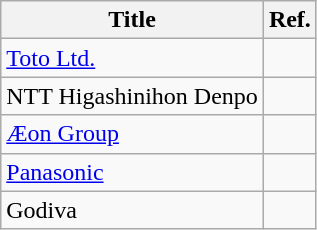<table class="wikitable">
<tr>
<th>Title</th>
<th>Ref.</th>
</tr>
<tr>
<td><a href='#'>Toto Ltd.</a></td>
<td></td>
</tr>
<tr>
<td>NTT Higashinihon Denpo</td>
<td></td>
</tr>
<tr>
<td><a href='#'>Æon Group</a></td>
<td></td>
</tr>
<tr>
<td><a href='#'>Panasonic</a></td>
<td></td>
</tr>
<tr>
<td>Godiva</td>
<td></td>
</tr>
</table>
